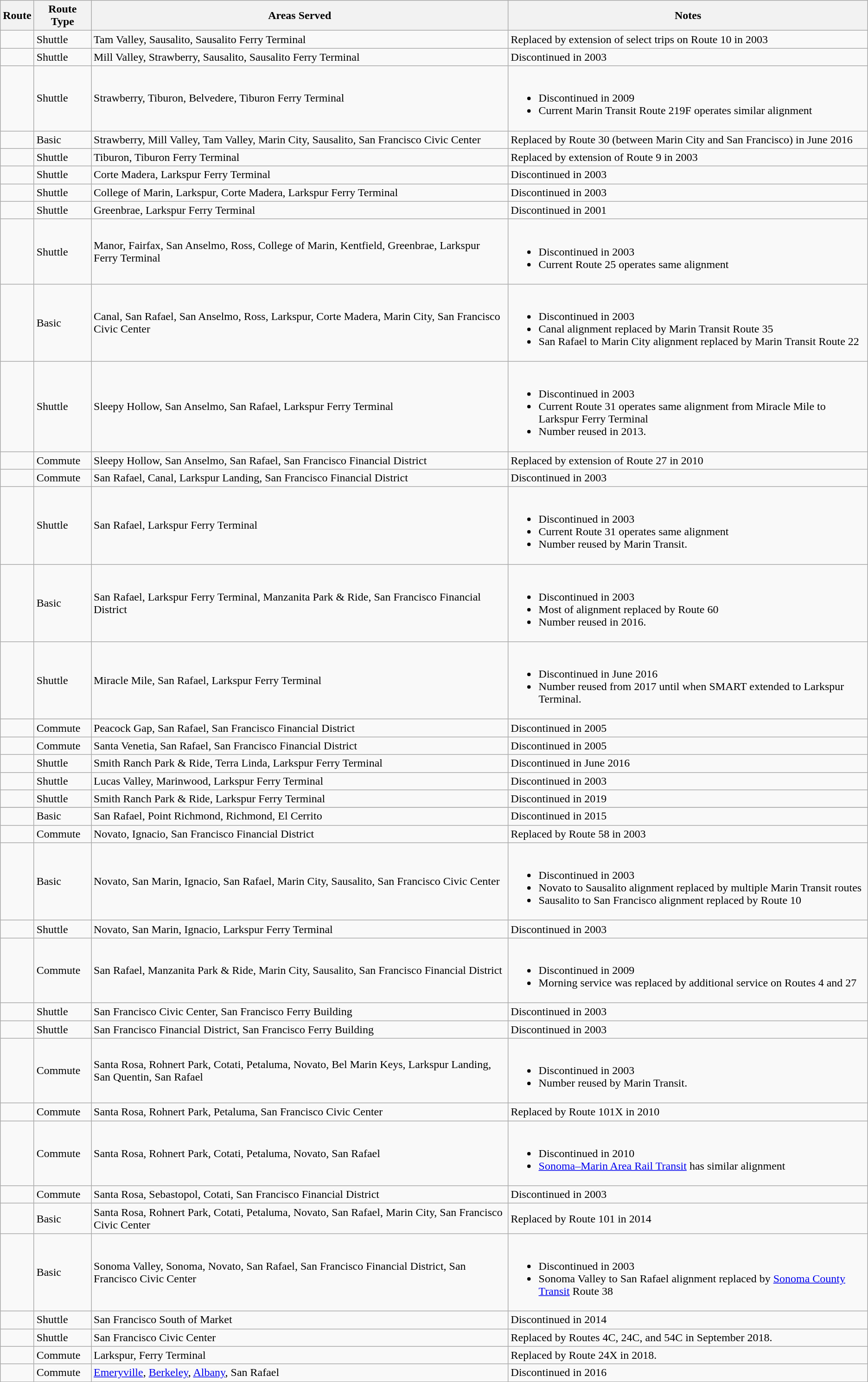<table class="wikitable">
<tr>
<th>Route</th>
<th>Route Type</th>
<th>Areas Served</th>
<th>Notes</th>
</tr>
<tr>
<td></td>
<td>Shuttle</td>
<td>Tam Valley, Sausalito, Sausalito Ferry Terminal</td>
<td>Replaced by extension of select trips on Route 10 in 2003</td>
</tr>
<tr>
<td></td>
<td>Shuttle</td>
<td>Mill Valley, Strawberry, Sausalito, Sausalito Ferry Terminal</td>
<td>Discontinued in 2003</td>
</tr>
<tr>
<td></td>
<td>Shuttle</td>
<td>Strawberry, Tiburon, Belvedere, Tiburon Ferry Terminal</td>
<td><br><ul><li>Discontinued in 2009</li><li>Current Marin Transit Route 219F operates similar alignment</li></ul></td>
</tr>
<tr>
<td></td>
<td>Basic</td>
<td>Strawberry, Mill Valley, Tam Valley, Marin City, Sausalito, San Francisco Civic Center</td>
<td>Replaced by Route 30 (between Marin City and San Francisco) in June 2016</td>
</tr>
<tr>
<td></td>
<td>Shuttle</td>
<td>Tiburon, Tiburon Ferry Terminal</td>
<td>Replaced by extension of Route 9 in 2003</td>
</tr>
<tr>
<td></td>
<td>Shuttle</td>
<td>Corte Madera, Larkspur Ferry Terminal</td>
<td>Discontinued in 2003</td>
</tr>
<tr>
<td></td>
<td>Shuttle</td>
<td>College of Marin, Larkspur, Corte Madera, Larkspur Ferry Terminal</td>
<td>Discontinued in 2003</td>
</tr>
<tr>
<td></td>
<td>Shuttle</td>
<td>Greenbrae, Larkspur Ferry Terminal</td>
<td>Discontinued in 2001</td>
</tr>
<tr>
<td></td>
<td>Shuttle</td>
<td>Manor, Fairfax, San Anselmo, Ross, College of Marin, Kentfield, Greenbrae, Larkspur Ferry Terminal</td>
<td><br><ul><li>Discontinued in 2003</li><li>Current Route 25 operates same alignment</li></ul></td>
</tr>
<tr>
<td></td>
<td>Basic</td>
<td>Canal, San Rafael, San Anselmo, Ross, Larkspur, Corte Madera, Marin City, San Francisco Civic Center</td>
<td><br><ul><li>Discontinued in 2003</li><li>Canal alignment replaced by Marin Transit Route 35</li><li>San Rafael to Marin City alignment replaced by Marin Transit Route 22</li></ul></td>
</tr>
<tr>
<td></td>
<td>Shuttle</td>
<td>Sleepy Hollow, San Anselmo, San Rafael, Larkspur Ferry Terminal</td>
<td><br><ul><li>Discontinued in 2003</li><li>Current Route 31 operates same alignment from Miracle Mile to Larkspur Ferry Terminal</li><li>Number reused in 2013.</li></ul></td>
</tr>
<tr>
<td></td>
<td>Commute</td>
<td>Sleepy Hollow, San Anselmo, San Rafael, San Francisco Financial District</td>
<td>Replaced by extension of Route 27 in 2010</td>
</tr>
<tr>
<td></td>
<td>Commute</td>
<td>San Rafael, Canal, Larkspur Landing, San Francisco Financial District</td>
<td>Discontinued in 2003</td>
</tr>
<tr>
<td></td>
<td>Shuttle</td>
<td>San Rafael, Larkspur Ferry Terminal</td>
<td><br><ul><li>Discontinued in 2003</li><li>Current Route 31 operates same alignment</li><li>Number reused by Marin Transit.</li></ul></td>
</tr>
<tr>
<td></td>
<td>Basic</td>
<td>San Rafael, Larkspur Ferry Terminal, Manzanita Park & Ride, San Francisco Financial District</td>
<td><br><ul><li>Discontinued in 2003</li><li>Most of alignment replaced by Route 60</li><li>Number reused in 2016.</li></ul></td>
</tr>
<tr>
<td></td>
<td>Shuttle</td>
<td>Miracle Mile, San Rafael, Larkspur Ferry Terminal</td>
<td><br><ul><li>Discontinued in June 2016</li><li>Number reused from 2017 until when SMART extended to Larkspur Terminal.</li></ul></td>
</tr>
<tr>
<td></td>
<td>Commute</td>
<td>Peacock Gap, San Rafael, San Francisco Financial District</td>
<td>Discontinued in 2005</td>
</tr>
<tr>
<td></td>
<td>Commute</td>
<td>Santa Venetia, San Rafael, San Francisco Financial District</td>
<td>Discontinued in 2005</td>
</tr>
<tr>
<td></td>
<td>Shuttle</td>
<td>Smith Ranch Park & Ride, Terra Linda, Larkspur Ferry Terminal</td>
<td>Discontinued in June 2016</td>
</tr>
<tr>
<td></td>
<td>Shuttle</td>
<td>Lucas Valley, Marinwood, Larkspur Ferry Terminal</td>
<td>Discontinued in 2003</td>
</tr>
<tr>
<td></td>
<td>Shuttle</td>
<td>Smith Ranch Park & Ride, Larkspur Ferry Terminal</td>
<td>Discontinued in 2019</td>
</tr>
<tr>
</tr>
<tr>
<td></td>
<td>Basic</td>
<td>San Rafael, Point Richmond, Richmond, El Cerrito</td>
<td>Discontinued in 2015</td>
</tr>
<tr>
<td></td>
<td>Commute</td>
<td>Novato, Ignacio, San Francisco Financial District</td>
<td>Replaced by Route 58 in 2003</td>
</tr>
<tr>
<td></td>
<td>Basic</td>
<td>Novato, San Marin, Ignacio, San Rafael, Marin City, Sausalito, San Francisco Civic Center</td>
<td><br><ul><li>Discontinued in 2003</li><li>Novato to Sausalito alignment replaced by multiple Marin Transit routes</li><li>Sausalito to San Francisco alignment replaced by Route 10</li></ul></td>
</tr>
<tr>
<td></td>
<td>Shuttle</td>
<td>Novato, San Marin, Ignacio, Larkspur Ferry Terminal</td>
<td>Discontinued in 2003</td>
</tr>
<tr>
<td></td>
<td>Commute</td>
<td>San Rafael, Manzanita Park & Ride, Marin City, Sausalito, San Francisco Financial District</td>
<td><br><ul><li>Discontinued in 2009</li><li>Morning service was replaced by additional service on Routes 4 and 27</li></ul></td>
</tr>
<tr>
<td></td>
<td>Shuttle</td>
<td>San Francisco Civic Center, San Francisco Ferry Building</td>
<td>Discontinued in 2003</td>
</tr>
<tr>
<td></td>
<td>Shuttle</td>
<td>San Francisco Financial District, San Francisco Ferry Building</td>
<td>Discontinued in 2003</td>
</tr>
<tr>
<td></td>
<td>Commute</td>
<td>Santa Rosa, Rohnert Park, Cotati, Petaluma, Novato, Bel Marin Keys, Larkspur Landing, San Quentin, San Rafael</td>
<td><br><ul><li>Discontinued in 2003</li><li>Number reused by Marin Transit.</li></ul></td>
</tr>
<tr>
<td></td>
<td>Commute</td>
<td>Santa Rosa, Rohnert Park, Petaluma, San Francisco Civic Center</td>
<td>Replaced by Route 101X in 2010</td>
</tr>
<tr>
<td></td>
<td>Commute</td>
<td>Santa Rosa, Rohnert Park, Cotati, Petaluma, Novato, San Rafael</td>
<td><br><ul><li>Discontinued in 2010</li><li><a href='#'>Sonoma–Marin Area Rail Transit</a> has similar alignment</li></ul></td>
</tr>
<tr>
<td></td>
<td>Commute</td>
<td>Santa Rosa, Sebastopol, Cotati, San Francisco Financial District</td>
<td>Discontinued in 2003</td>
</tr>
<tr>
<td></td>
<td>Basic</td>
<td>Santa Rosa, Rohnert Park, Cotati, Petaluma, Novato, San Rafael, Marin City, San Francisco Civic Center</td>
<td>Replaced by Route 101 in 2014</td>
</tr>
<tr>
<td></td>
<td>Basic</td>
<td>Sonoma Valley, Sonoma, Novato, San Rafael, San Francisco Financial District, San Francisco Civic Center</td>
<td><br><ul><li>Discontinued in 2003</li><li>Sonoma Valley to San Rafael alignment replaced by <a href='#'>Sonoma County Transit</a> Route 38</li></ul></td>
</tr>
<tr>
<td></td>
<td>Shuttle</td>
<td>San Francisco South of Market</td>
<td>Discontinued in 2014</td>
</tr>
<tr>
<td></td>
<td>Shuttle</td>
<td>San Francisco Civic Center</td>
<td>Replaced by Routes 4C, 24C, and 54C in September 2018.</td>
</tr>
<tr>
<td></td>
<td>Commute</td>
<td>Larkspur, Ferry Terminal</td>
<td>Replaced by Route 24X in 2018.</td>
</tr>
<tr>
<td></td>
<td>Commute</td>
<td><a href='#'>Emeryville</a>, <a href='#'>Berkeley</a>, <a href='#'>Albany</a>, San Rafael</td>
<td>Discontinued in 2016</td>
</tr>
</table>
